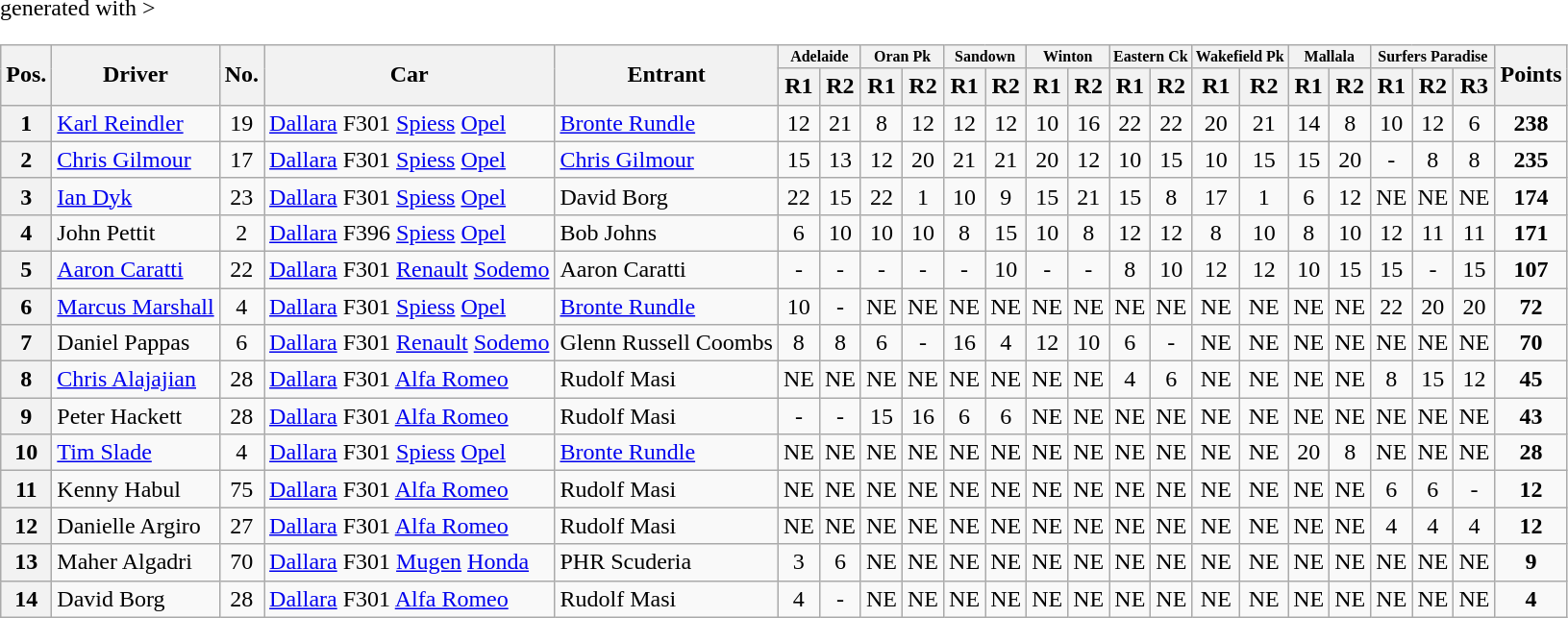<table class="wikitable" <hiddentext>generated with >
<tr>
<th rowspan=2>Pos.</th>
<th rowspan=2>Driver</th>
<th rowspan=2 align="center">No.</th>
<th rowspan=2>Car</th>
<th rowspan=2>Entrant</th>
<th colspan=2 style="font-size:8pt">Adelaide</th>
<th colspan=2 style="font-size:8pt">Oran Pk</th>
<th colspan=2 style="font-size:8pt">Sandown</th>
<th colspan=2 style="font-size:8pt">Winton</th>
<th colspan=2 style="font-size:8pt">Eastern Ck</th>
<th colspan=2 style="font-size:8pt">Wakefield Pk</th>
<th colspan=2 style="font-size:8pt">Mallala</th>
<th colspan=3 style="font-size:8pt">Surfers Paradise</th>
<th rowspan=2>Points</th>
</tr>
<tr>
<th>R1</th>
<th>R2</th>
<th>R1</th>
<th>R2</th>
<th>R1</th>
<th>R2</th>
<th>R1</th>
<th>R2</th>
<th>R1</th>
<th>R2</th>
<th>R1</th>
<th>R2</th>
<th>R1</th>
<th>R2</th>
<th>R1</th>
<th>R2</th>
<th>R3</th>
</tr>
<tr>
<th>1</th>
<td><a href='#'>Karl Reindler</a></td>
<td align="center">19</td>
<td><a href='#'>Dallara</a> F301 <a href='#'>Spiess</a> <a href='#'>Opel</a></td>
<td><a href='#'>Bronte Rundle</a></td>
<td align="center">12</td>
<td align="center">21</td>
<td align="center">8</td>
<td align="center">12</td>
<td align="center">12</td>
<td align="center">12</td>
<td align="center">10</td>
<td align="center">16</td>
<td align="center">22</td>
<td align="center">22</td>
<td align="center">20</td>
<td align="center">21</td>
<td align="center">14</td>
<td align="center">8</td>
<td align="center">10</td>
<td align="center">12</td>
<td align="center">6</td>
<td align="center"><strong>238</strong></td>
</tr>
<tr>
<th>2</th>
<td><a href='#'>Chris Gilmour</a></td>
<td align="center">17</td>
<td><a href='#'>Dallara</a> F301 <a href='#'>Spiess</a> <a href='#'>Opel</a></td>
<td><a href='#'>Chris Gilmour</a></td>
<td align="center">15</td>
<td align="center">13</td>
<td align="center">12</td>
<td align="center">20</td>
<td align="center">21</td>
<td align="center">21</td>
<td align="center">20</td>
<td align="center">12</td>
<td align="center">10</td>
<td align="center">15</td>
<td align="center">10</td>
<td align="center">15</td>
<td align="center">15</td>
<td align="center">20</td>
<td align="center">-</td>
<td align="center">8</td>
<td align="center">8</td>
<td align="center"><strong>235</strong></td>
</tr>
<tr>
<th>3</th>
<td><a href='#'>Ian Dyk</a></td>
<td align="center">23</td>
<td><a href='#'>Dallara</a> F301 <a href='#'>Spiess</a> <a href='#'>Opel</a></td>
<td>David Borg</td>
<td align="center">22</td>
<td align="center">15</td>
<td align="center">22</td>
<td align="center">1</td>
<td align="center">10</td>
<td align="center">9</td>
<td align="center">15</td>
<td align="center">21</td>
<td align="center">15</td>
<td align="center">8</td>
<td align="center">17</td>
<td align="center">1</td>
<td align="center">6</td>
<td align="center">12</td>
<td align="center">NE</td>
<td align="center">NE</td>
<td align="center">NE</td>
<td align="center"><strong>174</strong></td>
</tr>
<tr>
<th>4</th>
<td>John Pettit</td>
<td align="center">2</td>
<td><a href='#'>Dallara</a> F396 <a href='#'>Spiess</a> <a href='#'>Opel</a></td>
<td>Bob Johns</td>
<td align="center">6</td>
<td align="center">10</td>
<td align="center">10</td>
<td align="center">10</td>
<td align="center">8</td>
<td align="center">15</td>
<td align="center">10</td>
<td align="center">8</td>
<td align="center">12</td>
<td align="center">12</td>
<td align="center">8</td>
<td align="center">10</td>
<td align="center">8</td>
<td align="center">10</td>
<td align="center">12</td>
<td align="center">11</td>
<td align="center">11</td>
<td align="center"><strong>171</strong></td>
</tr>
<tr>
<th>5</th>
<td><a href='#'>Aaron Caratti</a></td>
<td align="center">22</td>
<td><a href='#'>Dallara</a> F301 <a href='#'>Renault</a> <a href='#'>Sodemo</a></td>
<td>Aaron Caratti</td>
<td align="center">-</td>
<td align="center">-</td>
<td align="center">-</td>
<td align="center">-</td>
<td align="center">-</td>
<td align="center">10</td>
<td align="center">-</td>
<td align="center">-</td>
<td align="center">8</td>
<td align="center">10</td>
<td align="center">12</td>
<td align="center">12</td>
<td align="center">10</td>
<td align="center">15</td>
<td align="center">15</td>
<td align="center">-</td>
<td align="center">15</td>
<td align="center"><strong>107</strong></td>
</tr>
<tr>
<th>6</th>
<td><a href='#'>Marcus Marshall</a></td>
<td align="center">4</td>
<td><a href='#'>Dallara</a> F301 <a href='#'>Spiess</a> <a href='#'>Opel</a></td>
<td><a href='#'>Bronte Rundle</a></td>
<td align="center">10</td>
<td align="center">-</td>
<td align="center">NE</td>
<td align="center">NE</td>
<td align="center">NE</td>
<td align="center">NE</td>
<td align="center">NE</td>
<td align="center">NE</td>
<td align="center">NE</td>
<td align="center">NE</td>
<td align="center">NE</td>
<td align="center">NE</td>
<td align="center">NE</td>
<td align="center">NE</td>
<td align="center">22</td>
<td align="center">20</td>
<td align="center">20</td>
<td align="center"><strong>72</strong></td>
</tr>
<tr>
<th>7</th>
<td>Daniel Pappas</td>
<td align="center">6</td>
<td><a href='#'>Dallara</a> F301 <a href='#'>Renault</a> <a href='#'>Sodemo</a></td>
<td>Glenn Russell Coombs</td>
<td align="center">8</td>
<td align="center">8</td>
<td align="center">6</td>
<td align="center">-</td>
<td align="center">16</td>
<td align="center">4</td>
<td align="center">12</td>
<td align="center">10</td>
<td align="center">6</td>
<td align="center">-</td>
<td align="center">NE</td>
<td align="center">NE</td>
<td align="center">NE</td>
<td align="center">NE</td>
<td align="center">NE</td>
<td align="center">NE</td>
<td align="center">NE</td>
<td align="center"><strong>70</strong></td>
</tr>
<tr>
<th>8</th>
<td><a href='#'>Chris Alajajian</a></td>
<td align="center">28</td>
<td><a href='#'>Dallara</a> F301 <a href='#'>Alfa Romeo</a></td>
<td>Rudolf Masi</td>
<td align="center">NE</td>
<td align="center">NE</td>
<td align="center">NE</td>
<td align="center">NE</td>
<td align="center">NE</td>
<td align="center">NE</td>
<td align="center">NE</td>
<td align="center">NE</td>
<td align="center">4</td>
<td align="center">6</td>
<td align="center">NE</td>
<td align="center">NE</td>
<td align="center">NE</td>
<td align="center">NE</td>
<td align="center">8</td>
<td align="center">15</td>
<td align="center">12</td>
<td align="center"><strong>45</strong></td>
</tr>
<tr>
<th>9</th>
<td>Peter Hackett</td>
<td align="center">28</td>
<td><a href='#'>Dallara</a> F301 <a href='#'>Alfa Romeo</a></td>
<td>Rudolf Masi</td>
<td align="center">-</td>
<td align="center">-</td>
<td align="center">15</td>
<td align="center">16</td>
<td align="center">6</td>
<td align="center">6</td>
<td align="center">NE</td>
<td align="center">NE</td>
<td align="center">NE</td>
<td align="center">NE</td>
<td align="center">NE</td>
<td align="center">NE</td>
<td align="center">NE</td>
<td align="center">NE</td>
<td align="center">NE</td>
<td align="center">NE</td>
<td align="center">NE</td>
<td align="center"><strong>43</strong></td>
</tr>
<tr>
<th>10</th>
<td><a href='#'>Tim Slade</a></td>
<td align="center">4</td>
<td><a href='#'>Dallara</a> F301 <a href='#'>Spiess</a> <a href='#'>Opel</a></td>
<td><a href='#'>Bronte Rundle</a></td>
<td align="center">NE</td>
<td align="center">NE</td>
<td align="center">NE</td>
<td align="center">NE</td>
<td align="center">NE</td>
<td align="center">NE</td>
<td align="center">NE</td>
<td align="center">NE</td>
<td align="center">NE</td>
<td align="center">NE</td>
<td align="center">NE</td>
<td align="center">NE</td>
<td align="center">20</td>
<td align="center">8</td>
<td align="center">NE</td>
<td align="center">NE</td>
<td align="center">NE</td>
<td align="center"><strong>28</strong></td>
</tr>
<tr>
<th>11</th>
<td>Kenny Habul</td>
<td align="center">75</td>
<td><a href='#'>Dallara</a> F301 <a href='#'>Alfa Romeo</a></td>
<td>Rudolf Masi</td>
<td align="center">NE</td>
<td align="center">NE</td>
<td align="center">NE</td>
<td align="center">NE</td>
<td align="center">NE</td>
<td align="center">NE</td>
<td align="center">NE</td>
<td align="center">NE</td>
<td align="center">NE</td>
<td align="center">NE</td>
<td align="center">NE</td>
<td align="center">NE</td>
<td align="center">NE</td>
<td align="center">NE</td>
<td align="center">6</td>
<td align="center">6</td>
<td align="center">-</td>
<td align="center"><strong>12</strong></td>
</tr>
<tr>
<th>12</th>
<td>Danielle Argiro</td>
<td align="center">27</td>
<td><a href='#'>Dallara</a> F301 <a href='#'>Alfa Romeo</a></td>
<td>Rudolf Masi</td>
<td align="center">NE</td>
<td align="center">NE</td>
<td align="center">NE</td>
<td align="center">NE</td>
<td align="center">NE</td>
<td align="center">NE</td>
<td align="center">NE</td>
<td align="center">NE</td>
<td align="center">NE</td>
<td align="center">NE</td>
<td align="center">NE</td>
<td align="center">NE</td>
<td align="center">NE</td>
<td align="center">NE</td>
<td align="center">4</td>
<td align="center">4</td>
<td align="center">4</td>
<td align="center"><strong>12</strong></td>
</tr>
<tr>
<th>13</th>
<td>Maher Algadri</td>
<td align="center">70</td>
<td><a href='#'>Dallara</a> F301 <a href='#'>Mugen</a> <a href='#'>Honda</a></td>
<td>PHR Scuderia</td>
<td align="center">3</td>
<td align="center">6</td>
<td align="center">NE</td>
<td align="center">NE</td>
<td align="center">NE</td>
<td align="center">NE</td>
<td align="center">NE</td>
<td align="center">NE</td>
<td align="center">NE</td>
<td align="center">NE</td>
<td align="center">NE</td>
<td align="center">NE</td>
<td align="center">NE</td>
<td align="center">NE</td>
<td align="center">NE</td>
<td align="center">NE</td>
<td align="center">NE</td>
<td align="center"><strong>9</strong></td>
</tr>
<tr>
<th>14</th>
<td>David Borg</td>
<td align="center">28</td>
<td><a href='#'>Dallara</a> F301 <a href='#'>Alfa Romeo</a></td>
<td>Rudolf Masi</td>
<td align="center">4</td>
<td align="center">-</td>
<td align="center">NE</td>
<td align="center">NE</td>
<td align="center">NE</td>
<td align="center">NE</td>
<td align="center">NE</td>
<td align="center">NE</td>
<td align="center">NE</td>
<td align="center">NE</td>
<td align="center">NE</td>
<td align="center">NE</td>
<td align="center">NE</td>
<td align="center">NE</td>
<td align="center">NE</td>
<td align="center">NE</td>
<td align="center">NE</td>
<td align="center"><strong>4</strong></td>
</tr>
</table>
